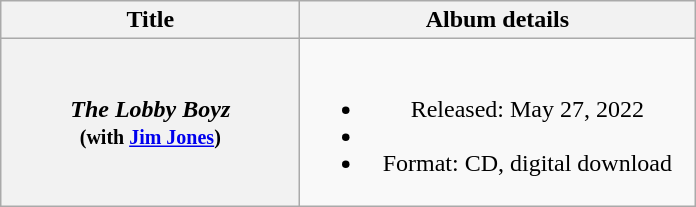<table class="wikitable plainrowheaders" style="text-align:center;">
<tr>
<th scope="col" style="width:12em;">Title</th>
<th scope="col" style="width:16em;">Album details</th>
</tr>
<tr>
<th scope="row"><em>The Lobby Boyz</em><br><small>(with <a href='#'>Jim Jones</a>)</small></th>
<td><br><ul><li>Released: May 27, 2022</li><li></li><li>Format: CD, digital download</li></ul></td>
</tr>
</table>
